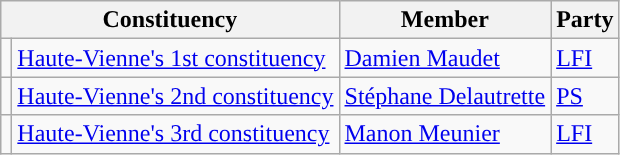<table class="wikitable">
<tr>
<th colspan="2">Constituency</th>
<th>Member</th>
<th>Party</th>
</tr>
<tr>
<td style="background:"></td>
<td><a href='#'>Haute-Vienne's 1st constituency</a></td>
<td><a href='#'>Damien Maudet</a></td>
<td><a href='#'>LFI</a></td>
</tr>
<tr>
<td style="background: "></td>
<td><a href='#'>Haute-Vienne's 2nd constituency</a></td>
<td><a href='#'>Stéphane Delautrette</a></td>
<td><a href='#'>PS</a></td>
</tr>
<tr>
<td style="background:"></td>
<td><a href='#'>Haute-Vienne's 3rd constituency</a></td>
<td><a href='#'>Manon Meunier</a></td>
<td><a href='#'>LFI</a></td>
</tr>
</table>
